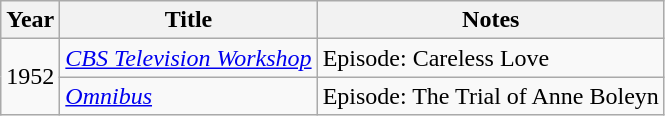<table class="wikitable">
<tr>
<th>Year</th>
<th>Title</th>
<th>Notes</th>
</tr>
<tr>
<td rowspan="2">1952</td>
<td><em><a href='#'>CBS Television Workshop</a></em></td>
<td>Episode: Careless Love</td>
</tr>
<tr>
<td><em><a href='#'>Omnibus</a></em></td>
<td>Episode: The Trial of Anne Boleyn</td>
</tr>
</table>
